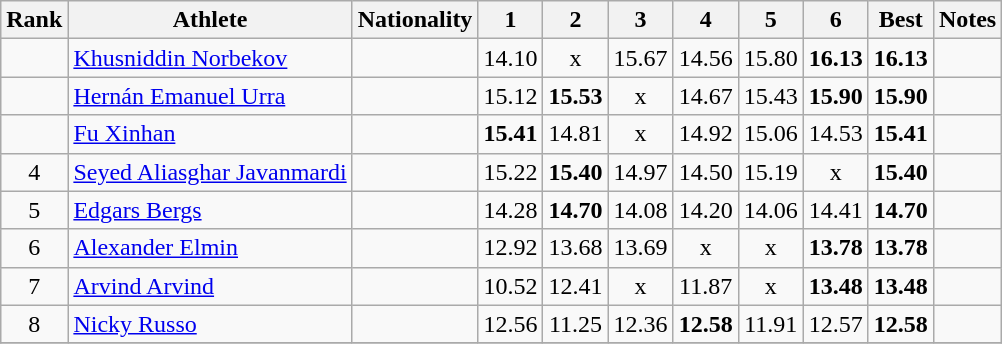<table class="wikitable sortable" style="text-align:center">
<tr>
<th>Rank</th>
<th>Athlete</th>
<th>Nationality</th>
<th>1</th>
<th>2</th>
<th>3</th>
<th>4</th>
<th>5</th>
<th>6</th>
<th>Best</th>
<th>Notes</th>
</tr>
<tr>
<td></td>
<td style="text-align:left;"><a href='#'>Khusniddin Norbekov</a></td>
<td style="text-align:left;"></td>
<td>14.10</td>
<td>x</td>
<td>15.67</td>
<td>14.56</td>
<td>15.80</td>
<td><strong>16.13</strong></td>
<td><strong>16.13</strong></td>
<td></td>
</tr>
<tr>
<td></td>
<td style="text-align:left;"><a href='#'>Hernán Emanuel Urra</a></td>
<td style="text-align:left;"></td>
<td>15.12</td>
<td><strong>15.53</strong></td>
<td>x</td>
<td>14.67</td>
<td>15.43</td>
<td><strong>15.90</strong></td>
<td><strong>15.90</strong></td>
<td></td>
</tr>
<tr>
<td></td>
<td style="text-align:left;"><a href='#'>Fu Xinhan</a></td>
<td style="text-align:left;"></td>
<td><strong>15.41</strong></td>
<td>14.81</td>
<td>x</td>
<td>14.92</td>
<td>15.06</td>
<td>14.53</td>
<td><strong>15.41</strong></td>
<td></td>
</tr>
<tr>
<td>4</td>
<td style="text-align:left;"><a href='#'>Seyed Aliasghar Javanmardi</a></td>
<td style="text-align:left;"></td>
<td>15.22</td>
<td><strong>15.40</strong></td>
<td>14.97</td>
<td>14.50</td>
<td>15.19</td>
<td>x</td>
<td><strong>15.40</strong></td>
<td></td>
</tr>
<tr>
<td>5</td>
<td style="text-align:left;"><a href='#'>Edgars Bergs</a></td>
<td style="text-align:left;"></td>
<td>14.28</td>
<td><strong>14.70</strong></td>
<td>14.08</td>
<td>14.20</td>
<td>14.06</td>
<td>14.41</td>
<td><strong>14.70</strong></td>
<td></td>
</tr>
<tr>
<td>6</td>
<td style="text-align:left;"><a href='#'>Alexander Elmin</a></td>
<td style="text-align:left;"></td>
<td>12.92</td>
<td>13.68</td>
<td>13.69</td>
<td>x</td>
<td>x</td>
<td><strong>13.78</strong></td>
<td><strong>13.78</strong></td>
<td></td>
</tr>
<tr>
<td>7</td>
<td style="text-align:left;"><a href='#'>Arvind Arvind</a></td>
<td style="text-align:left;"></td>
<td>10.52</td>
<td>12.41</td>
<td>x</td>
<td>11.87</td>
<td>x</td>
<td><strong>13.48</strong></td>
<td><strong>13.48</strong></td>
<td></td>
</tr>
<tr>
<td>8</td>
<td style="text-align:left;"><a href='#'>Nicky Russo</a></td>
<td style="text-align:left;"></td>
<td>12.56</td>
<td>11.25</td>
<td>12.36</td>
<td><strong>12.58</strong></td>
<td>11.91</td>
<td>12.57</td>
<td><strong>12.58</strong></td>
<td></td>
</tr>
<tr>
</tr>
</table>
